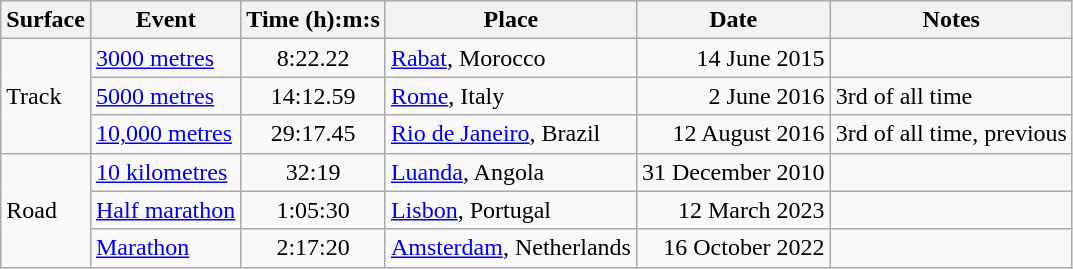<table class="wikitable">
<tr>
<th>Surface</th>
<th>Event</th>
<th>Time (h):m:s</th>
<th>Place</th>
<th>Date</th>
<th>Notes</th>
</tr>
<tr>
<td rowspan=3>Track</td>
<td><a href='#'>3000 metres</a></td>
<td align=center>8:22.22</td>
<td><a href='#'>Rabat</a>, Morocco</td>
<td align=right>14 June 2015</td>
<td></td>
</tr>
<tr>
<td><a href='#'>5000 metres</a></td>
<td align=center>14:12.59</td>
<td><a href='#'>Rome</a>, Italy</td>
<td align=right>2 June 2016</td>
<td>3rd of all time</td>
</tr>
<tr>
<td><a href='#'>10,000 metres</a></td>
<td align=center>29:17.45</td>
<td><a href='#'>Rio de Janeiro</a>, Brazil</td>
<td align=right>12 August 2016</td>
<td>3rd of all time, previous </td>
</tr>
<tr>
<td rowspan="3">Road</td>
<td><a href='#'>10 kilometres</a></td>
<td align=center>32:19</td>
<td><a href='#'>Luanda</a>, Angola</td>
<td align=right>31 December 2010</td>
<td></td>
</tr>
<tr>
<td><a href='#'>Half marathon</a></td>
<td align=center>1:05:30</td>
<td><a href='#'>Lisbon</a>, Portugal</td>
<td align=right>12 March 2023</td>
<td></td>
</tr>
<tr>
<td><a href='#'>Marathon</a></td>
<td align=center>2:17:20</td>
<td><a href='#'>Amsterdam</a>, Netherlands</td>
<td align=right>16 October 2022</td>
<td></td>
</tr>
</table>
